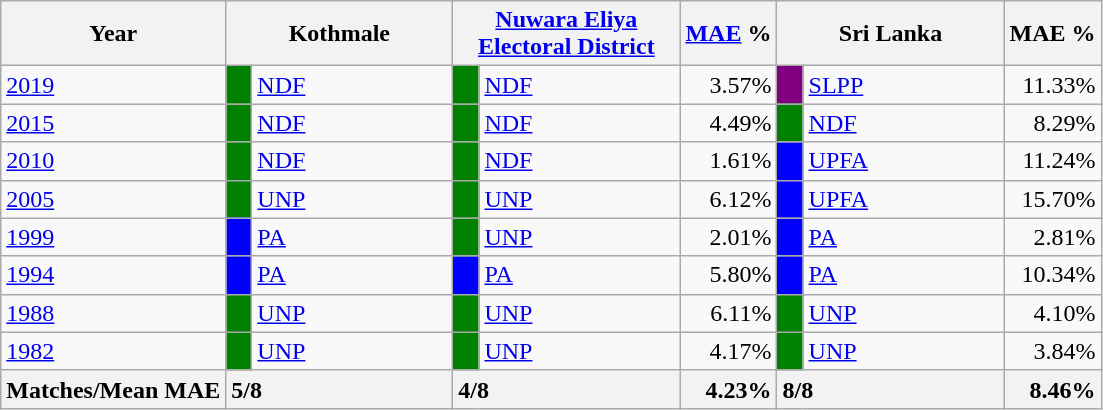<table class="wikitable">
<tr>
<th>Year</th>
<th colspan="2" width="144px">Kothmale</th>
<th colspan="2" width="144px"><a href='#'>Nuwara Eliya Electoral District</a></th>
<th><a href='#'>MAE</a> %</th>
<th colspan="2" width="144px">Sri Lanka</th>
<th>MAE %</th>
</tr>
<tr>
<td><a href='#'>2019</a></td>
<td style="background-color:green;" width="10px"></td>
<td style="text-align:left;"><a href='#'>NDF</a></td>
<td style="background-color:green;" width="10px"></td>
<td style="text-align:left;"><a href='#'>NDF</a></td>
<td style="text-align:right;">3.57%</td>
<td style="background-color:purple;" width="10px"></td>
<td style="text-align:left;"><a href='#'>SLPP</a></td>
<td style="text-align:right;">11.33%</td>
</tr>
<tr>
<td><a href='#'>2015</a></td>
<td style="background-color:green;" width="10px"></td>
<td style="text-align:left;"><a href='#'>NDF</a></td>
<td style="background-color:green;" width="10px"></td>
<td style="text-align:left;"><a href='#'>NDF</a></td>
<td style="text-align:right;">4.49%</td>
<td style="background-color:green;" width="10px"></td>
<td style="text-align:left;"><a href='#'>NDF</a></td>
<td style="text-align:right;">8.29%</td>
</tr>
<tr>
<td><a href='#'>2010</a></td>
<td style="background-color:green;" width="10px"></td>
<td style="text-align:left;"><a href='#'>NDF</a></td>
<td style="background-color:green;" width="10px"></td>
<td style="text-align:left;"><a href='#'>NDF</a></td>
<td style="text-align:right;">1.61%</td>
<td style="background-color:blue;" width="10px"></td>
<td style="text-align:left;"><a href='#'>UPFA</a></td>
<td style="text-align:right;">11.24%</td>
</tr>
<tr>
<td><a href='#'>2005</a></td>
<td style="background-color:green;" width="10px"></td>
<td style="text-align:left;"><a href='#'>UNP</a></td>
<td style="background-color:green;" width="10px"></td>
<td style="text-align:left;"><a href='#'>UNP</a></td>
<td style="text-align:right;">6.12%</td>
<td style="background-color:blue;" width="10px"></td>
<td style="text-align:left;"><a href='#'>UPFA</a></td>
<td style="text-align:right;">15.70%</td>
</tr>
<tr>
<td><a href='#'>1999</a></td>
<td style="background-color:blue;" width="10px"></td>
<td style="text-align:left;"><a href='#'>PA</a></td>
<td style="background-color:green;" width="10px"></td>
<td style="text-align:left;"><a href='#'>UNP</a></td>
<td style="text-align:right;">2.01%</td>
<td style="background-color:blue;" width="10px"></td>
<td style="text-align:left;"><a href='#'>PA</a></td>
<td style="text-align:right;">2.81%</td>
</tr>
<tr>
<td><a href='#'>1994</a></td>
<td style="background-color:blue;" width="10px"></td>
<td style="text-align:left;"><a href='#'>PA</a></td>
<td style="background-color:blue;" width="10px"></td>
<td style="text-align:left;"><a href='#'>PA</a></td>
<td style="text-align:right;">5.80%</td>
<td style="background-color:blue;" width="10px"></td>
<td style="text-align:left;"><a href='#'>PA</a></td>
<td style="text-align:right;">10.34%</td>
</tr>
<tr>
<td><a href='#'>1988</a></td>
<td style="background-color:green;" width="10px"></td>
<td style="text-align:left;"><a href='#'>UNP</a></td>
<td style="background-color:green;" width="10px"></td>
<td style="text-align:left;"><a href='#'>UNP</a></td>
<td style="text-align:right;">6.11%</td>
<td style="background-color:green;" width="10px"></td>
<td style="text-align:left;"><a href='#'>UNP</a></td>
<td style="text-align:right;">4.10%</td>
</tr>
<tr>
<td><a href='#'>1982</a></td>
<td style="background-color:green;" width="10px"></td>
<td style="text-align:left;"><a href='#'>UNP</a></td>
<td style="background-color:green;" width="10px"></td>
<td style="text-align:left;"><a href='#'>UNP</a></td>
<td style="text-align:right;">4.17%</td>
<td style="background-color:green;" width="10px"></td>
<td style="text-align:left;"><a href='#'>UNP</a></td>
<td style="text-align:right;">3.84%</td>
</tr>
<tr>
<th>Matches/Mean MAE</th>
<th style="text-align:left;"colspan="2" width="144px">5/8</th>
<th style="text-align:left;"colspan="2" width="144px">4/8</th>
<th style="text-align:right;">4.23%</th>
<th style="text-align:left;"colspan="2" width="144px">8/8</th>
<th style="text-align:right;">8.46%</th>
</tr>
</table>
